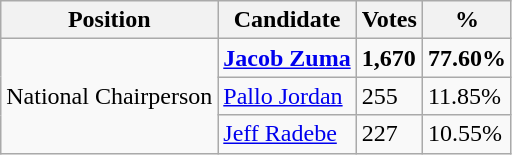<table class="wikitable">
<tr>
<th>Position</th>
<th>Candidate</th>
<th>Votes</th>
<th>%</th>
</tr>
<tr>
<td rowspan="3">National Chairperson</td>
<td><strong><a href='#'>Jacob Zuma</a></strong></td>
<td><strong>1,670</strong></td>
<td><strong>77.60%</strong></td>
</tr>
<tr>
<td><a href='#'>Pallo Jordan</a></td>
<td>255</td>
<td>11.85%</td>
</tr>
<tr>
<td><a href='#'>Jeff Radebe</a></td>
<td>227</td>
<td>10.55%</td>
</tr>
</table>
